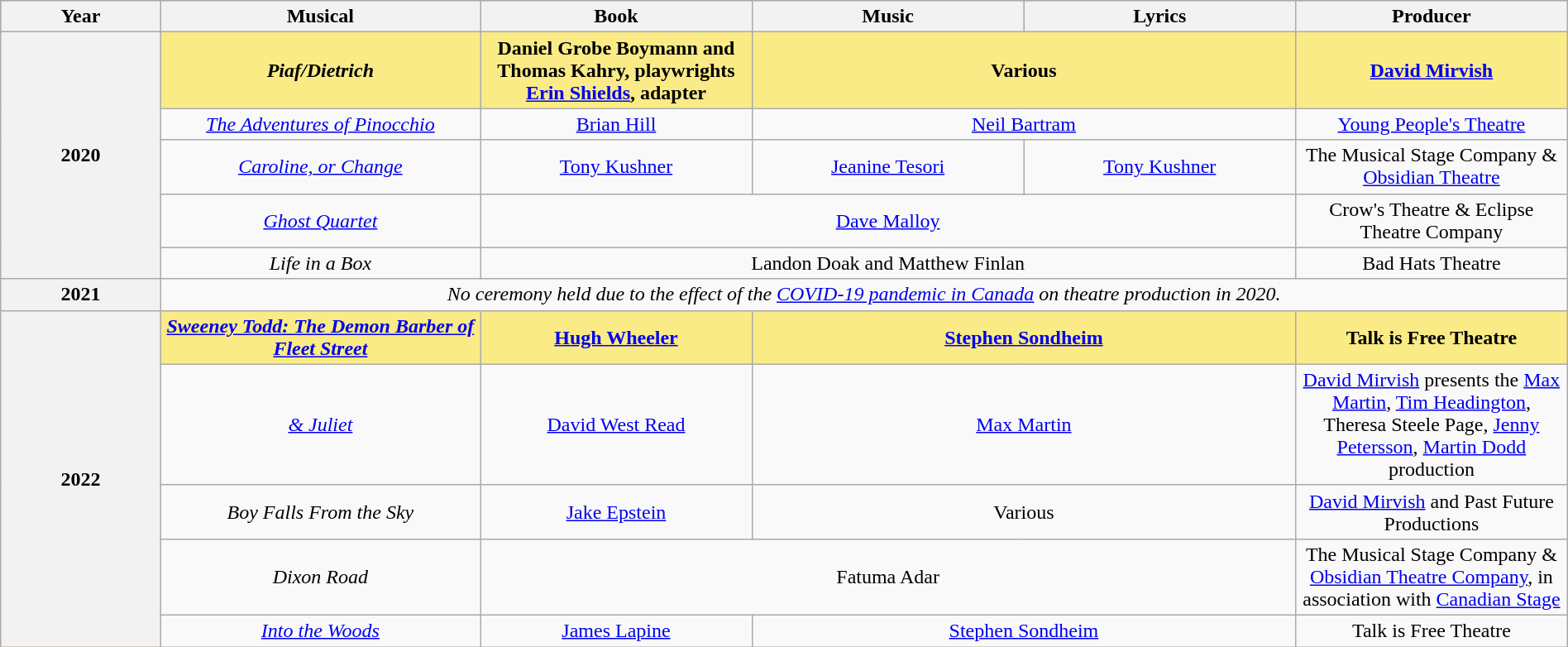<table class="wikitable" style="width:100%; text-align:center;">
<tr style="background:#bebebe;">
<th style="width:10%;">Year</th>
<th style="width:20%;">Musical</th>
<th style="width:17%;">Book</th>
<th style="width:17%;">Music</th>
<th style="width:17%;">Lyrics</th>
<th style="width:17%;">Producer</th>
</tr>
<tr style="background:#FAEB86">
<th rowspan="5"><strong>2020</strong></th>
<td><strong><em>Piaf/Dietrich</em></strong></td>
<td><strong>Daniel Grobe Boymann and Thomas Kahry, playwrights</strong><br><strong><a href='#'>Erin Shields</a>, adapter</strong></td>
<td colspan="2"><strong>Various</strong></td>
<td><strong><a href='#'>David Mirvish</a></strong></td>
</tr>
<tr>
<td><em><a href='#'>The Adventures of Pinocchio</a></em></td>
<td><a href='#'>Brian Hill</a></td>
<td colspan="2"><a href='#'>Neil Bartram</a></td>
<td><a href='#'>Young People's Theatre</a></td>
</tr>
<tr>
<td><em><a href='#'>Caroline, or Change</a></em></td>
<td><a href='#'>Tony Kushner</a></td>
<td><a href='#'>Jeanine Tesori</a></td>
<td><a href='#'>Tony Kushner</a></td>
<td>The Musical Stage Company & <a href='#'>Obsidian Theatre</a></td>
</tr>
<tr>
<td><em><a href='#'>Ghost Quartet</a></em></td>
<td colspan="3"><a href='#'>Dave Malloy</a></td>
<td>Crow's Theatre & Eclipse Theatre Company</td>
</tr>
<tr>
<td><em>Life in a Box</em></td>
<td colspan="3">Landon Doak and Matthew Finlan</td>
<td>Bad Hats Theatre</td>
</tr>
<tr>
<th align="center"><strong>2021</strong></th>
<td colspan="5" align=center><em>No ceremony held due to the effect of the <a href='#'>COVID-19 pandemic in Canada</a> on theatre production in 2020.</em></td>
</tr>
<tr style="background:#FAEB86">
<th rowspan="5"><strong>2022</strong></th>
<td><strong><em><a href='#'>Sweeney Todd: The Demon Barber of Fleet Street</a></em></strong></td>
<td><strong><a href='#'>Hugh Wheeler</a></strong></td>
<td colspan="2"><strong><a href='#'>Stephen Sondheim</a></strong></td>
<td><strong>Talk is Free Theatre</strong></td>
</tr>
<tr>
<td><em><a href='#'>& Juliet</a></em></td>
<td><a href='#'>David West Read</a></td>
<td colspan="2"><a href='#'>Max Martin</a></td>
<td><a href='#'>David Mirvish</a> presents the <a href='#'>Max Martin</a>, <a href='#'>Tim Headington</a>, Theresa Steele Page, <a href='#'>Jenny Petersson</a>, <a href='#'>Martin Dodd</a> production</td>
</tr>
<tr>
<td><em>Boy Falls From the Sky</em></td>
<td><a href='#'>Jake Epstein</a></td>
<td colspan="2">Various</td>
<td><a href='#'>David Mirvish</a> and Past Future Productions</td>
</tr>
<tr>
<td><em>Dixon Road</em></td>
<td colspan="3">Fatuma Adar</td>
<td>The Musical Stage Company & <a href='#'>Obsidian Theatre Company</a>, in association with <a href='#'>Canadian Stage</a></td>
</tr>
<tr>
<td><em><a href='#'>Into the Woods</a></em></td>
<td><a href='#'>James Lapine</a></td>
<td colspan="2"><a href='#'>Stephen Sondheim</a></td>
<td>Talk is Free Theatre</td>
</tr>
</table>
